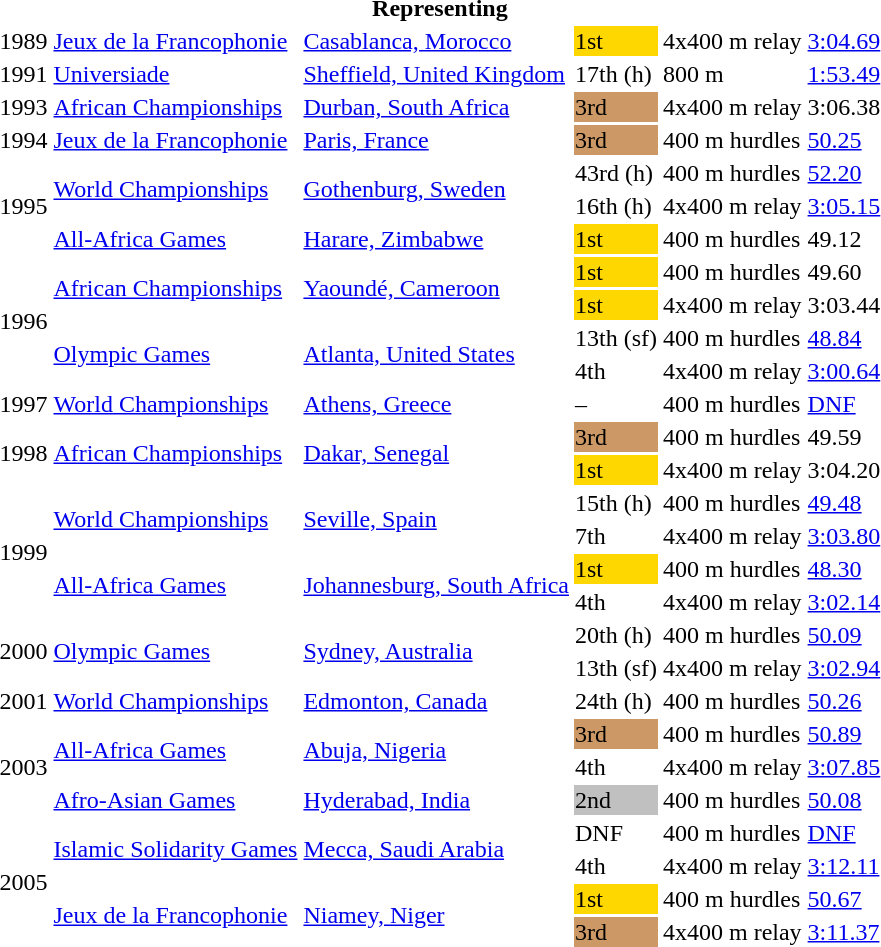<table>
<tr>
<th colspan="6">Representing </th>
</tr>
<tr>
<td>1989</td>
<td><a href='#'>Jeux de la Francophonie</a></td>
<td><a href='#'>Casablanca, Morocco</a></td>
<td bgcolor=gold>1st</td>
<td>4x400 m relay</td>
<td><a href='#'>3:04.69</a></td>
</tr>
<tr>
<td>1991</td>
<td><a href='#'>Universiade</a></td>
<td><a href='#'>Sheffield, United Kingdom</a></td>
<td>17th (h)</td>
<td>800 m</td>
<td><a href='#'>1:53.49</a></td>
</tr>
<tr>
<td>1993</td>
<td><a href='#'>African Championships</a></td>
<td><a href='#'>Durban, South Africa</a></td>
<td bgcolor=cc9966>3rd</td>
<td>4x400 m relay</td>
<td>3:06.38</td>
</tr>
<tr>
<td>1994</td>
<td><a href='#'>Jeux de la Francophonie</a></td>
<td><a href='#'>Paris, France</a></td>
<td bgcolor=cc9966>3rd</td>
<td>400 m hurdles</td>
<td><a href='#'>50.25</a></td>
</tr>
<tr>
<td rowspan=3>1995</td>
<td rowspan=2><a href='#'>World Championships</a></td>
<td rowspan=2><a href='#'>Gothenburg, Sweden</a></td>
<td>43rd (h)</td>
<td>400 m hurdles</td>
<td><a href='#'>52.20</a></td>
</tr>
<tr>
<td>16th (h)</td>
<td>4x400 m relay</td>
<td><a href='#'>3:05.15</a></td>
</tr>
<tr>
<td><a href='#'>All-Africa Games</a></td>
<td><a href='#'>Harare, Zimbabwe</a></td>
<td bgcolor=gold>1st</td>
<td>400 m hurdles</td>
<td>49.12</td>
</tr>
<tr>
<td rowspan=4>1996</td>
<td rowspan=2><a href='#'>African Championships</a></td>
<td rowspan=2><a href='#'>Yaoundé, Cameroon</a></td>
<td bgcolor=gold>1st</td>
<td>400 m hurdles</td>
<td>49.60</td>
</tr>
<tr>
<td bgcolor=gold>1st</td>
<td>4x400 m relay</td>
<td>3:03.44</td>
</tr>
<tr>
<td rowspan=2><a href='#'>Olympic Games</a></td>
<td rowspan=2><a href='#'>Atlanta, United States</a></td>
<td>13th (sf)</td>
<td>400 m hurdles</td>
<td><a href='#'>48.84</a></td>
</tr>
<tr>
<td>4th</td>
<td>4x400 m relay</td>
<td><a href='#'>3:00.64</a></td>
</tr>
<tr>
<td>1997</td>
<td><a href='#'>World Championships</a></td>
<td><a href='#'>Athens, Greece</a></td>
<td>–</td>
<td>400 m hurdles</td>
<td><a href='#'>DNF</a></td>
</tr>
<tr>
<td rowspan=2>1998</td>
<td rowspan=2><a href='#'>African Championships</a></td>
<td rowspan=2><a href='#'>Dakar, Senegal</a></td>
<td bgcolor=cc9966>3rd</td>
<td>400 m hurdles</td>
<td>49.59</td>
</tr>
<tr>
<td bgcolor=gold>1st</td>
<td>4x400 m relay</td>
<td>3:04.20</td>
</tr>
<tr>
<td rowspan=4>1999</td>
<td rowspan=2><a href='#'>World Championships</a></td>
<td rowspan=2><a href='#'>Seville, Spain</a></td>
<td>15th (h)</td>
<td>400 m hurdles</td>
<td><a href='#'>49.48</a></td>
</tr>
<tr>
<td>7th</td>
<td>4x400 m relay</td>
<td><a href='#'>3:03.80</a></td>
</tr>
<tr>
<td rowspan=2><a href='#'>All-Africa Games</a></td>
<td rowspan=2><a href='#'>Johannesburg, South Africa</a></td>
<td bgcolor=gold>1st</td>
<td>400 m hurdles</td>
<td><a href='#'>48.30</a></td>
</tr>
<tr>
<td>4th</td>
<td>4x400 m relay</td>
<td><a href='#'>3:02.14</a></td>
</tr>
<tr>
<td rowspan=2>2000</td>
<td rowspan=2><a href='#'>Olympic Games</a></td>
<td rowspan=2><a href='#'>Sydney, Australia</a></td>
<td>20th (h)</td>
<td>400 m hurdles</td>
<td><a href='#'>50.09</a></td>
</tr>
<tr>
<td>13th (sf)</td>
<td>4x400 m relay</td>
<td><a href='#'>3:02.94</a></td>
</tr>
<tr>
<td>2001</td>
<td><a href='#'>World Championships</a></td>
<td><a href='#'>Edmonton, Canada</a></td>
<td>24th (h)</td>
<td>400 m hurdles</td>
<td><a href='#'>50.26</a></td>
</tr>
<tr>
<td rowspan=3>2003</td>
<td rowspan=2><a href='#'>All-Africa Games</a></td>
<td rowspan=2><a href='#'>Abuja, Nigeria</a></td>
<td bgcolor=cc9966>3rd</td>
<td>400 m hurdles</td>
<td><a href='#'>50.89</a></td>
</tr>
<tr>
<td>4th</td>
<td>4x400 m relay</td>
<td><a href='#'>3:07.85</a></td>
</tr>
<tr>
<td><a href='#'>Afro-Asian Games</a></td>
<td><a href='#'>Hyderabad, India</a></td>
<td bgcolor=silver>2nd</td>
<td>400 m hurdles</td>
<td><a href='#'>50.08</a></td>
</tr>
<tr>
<td rowspan=4>2005</td>
<td rowspan=2><a href='#'>Islamic Solidarity Games</a></td>
<td rowspan=2><a href='#'>Mecca, Saudi Arabia</a></td>
<td>DNF</td>
<td>400 m hurdles</td>
<td><a href='#'>DNF</a></td>
</tr>
<tr>
<td>4th</td>
<td>4x400 m relay</td>
<td><a href='#'>3:12.11</a></td>
</tr>
<tr>
<td rowspan=2><a href='#'>Jeux de la Francophonie</a></td>
<td rowspan=2><a href='#'>Niamey, Niger</a></td>
<td bgcolor=gold>1st</td>
<td>400 m hurdles</td>
<td><a href='#'>50.67</a></td>
</tr>
<tr>
<td bgcolor=cc9966>3rd</td>
<td>4x400 m relay</td>
<td><a href='#'>3:11.37</a></td>
</tr>
</table>
